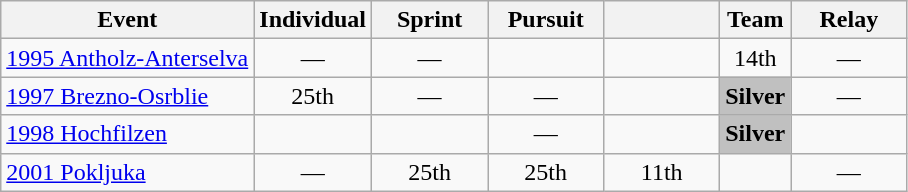<table class="wikitable" style="text-align: center;">
<tr ">
<th>Event</th>
<th style="width:70px;">Individual</th>
<th style="width:70px;">Sprint</th>
<th style="width:70px;">Pursuit</th>
<th style="width:70px;"></th>
<th>Team</th>
<th style="width:70px;">Relay</th>
</tr>
<tr>
<td align=left> <a href='#'>1995 Antholz-Anterselva</a></td>
<td>—</td>
<td>—</td>
<td></td>
<td></td>
<td>14th</td>
<td>—</td>
</tr>
<tr>
<td align=left> <a href='#'>1997 Brezno-Osrblie</a></td>
<td>25th</td>
<td>—</td>
<td>—</td>
<td></td>
<td style="background:silver;"><strong>Silver</strong></td>
<td>—</td>
</tr>
<tr>
<td align=left> <a href='#'>1998 Hochfilzen</a></td>
<td></td>
<td></td>
<td>—</td>
<td></td>
<td style="background:silver;"><strong>Silver</strong></td>
<td></td>
</tr>
<tr>
<td align=left> <a href='#'>2001 Pokljuka</a></td>
<td>—</td>
<td>25th</td>
<td>25th</td>
<td>11th</td>
<td></td>
<td>—</td>
</tr>
</table>
